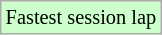<table class="wikitable sortable" style="font-size: 85%;">
<tr style="background:#ccffcc;">
<td>Fastest session lap</td>
</tr>
</table>
